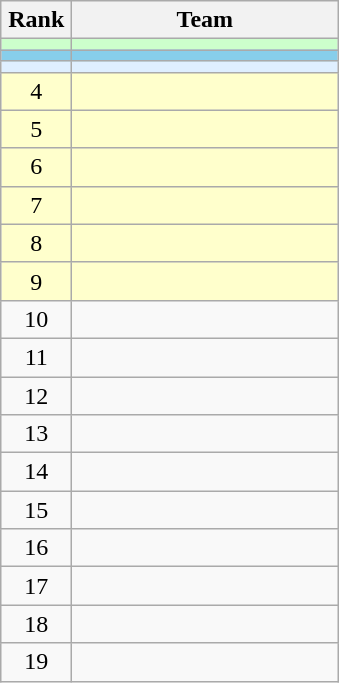<table class="wikitable" style="text-align: center;">
<tr>
<th width=40>Rank</th>
<th width=170>Team</th>
</tr>
<tr bgcolor=#CCFFCC>
<td></td>
<td align="left"></td>
</tr>
<tr bgcolor=#87ceeb>
<td></td>
<td align="left"></td>
</tr>
<tr bgcolor=#dfefff>
<td></td>
<td align="left"></td>
</tr>
<tr bgcolor=#ffffcc>
<td>4</td>
<td align="left"></td>
</tr>
<tr bgcolor=#ffffcc>
<td>5</td>
<td align="left"></td>
</tr>
<tr bgcolor=#ffffcc>
<td>6</td>
<td align="left"></td>
</tr>
<tr bgcolor=#ffffcc>
<td>7</td>
<td align="left"></td>
</tr>
<tr bgcolor=#ffffcc>
<td>8</td>
<td align="left"></td>
</tr>
<tr bgcolor=#ffffcc>
<td>9</td>
<td align="left"></td>
</tr>
<tr>
<td>10</td>
<td align="left"></td>
</tr>
<tr>
<td>11</td>
<td align="left"></td>
</tr>
<tr>
<td>12</td>
<td align="left"></td>
</tr>
<tr>
<td>13</td>
<td align="left"></td>
</tr>
<tr>
<td>14</td>
<td align="left"></td>
</tr>
<tr>
<td>15</td>
<td align="left"></td>
</tr>
<tr>
<td>16</td>
<td align="left"></td>
</tr>
<tr>
<td>17</td>
<td align="left"></td>
</tr>
<tr>
<td>18</td>
<td align="left"></td>
</tr>
<tr>
<td>19</td>
<td align="left"></td>
</tr>
</table>
